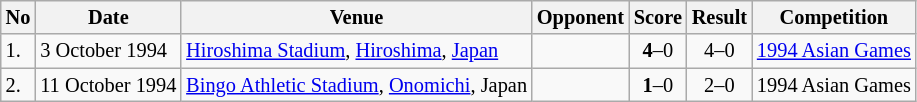<table class="wikitable" style="font-size:85%;">
<tr>
<th>No</th>
<th>Date</th>
<th>Venue</th>
<th>Opponent</th>
<th>Score</th>
<th>Result</th>
<th>Competition</th>
</tr>
<tr>
<td>1.</td>
<td>3 October 1994</td>
<td><a href='#'>Hiroshima Stadium</a>, <a href='#'>Hiroshima</a>, <a href='#'>Japan</a></td>
<td></td>
<td align=center><strong>4</strong>–0</td>
<td align=center>4–0</td>
<td><a href='#'>1994 Asian Games</a></td>
</tr>
<tr>
<td>2.</td>
<td>11 October 1994</td>
<td><a href='#'>Bingo Athletic Stadium</a>, <a href='#'>Onomichi</a>, Japan</td>
<td></td>
<td align=center><strong>1</strong>–0</td>
<td align=center>2–0</td>
<td>1994 Asian Games</td>
</tr>
</table>
